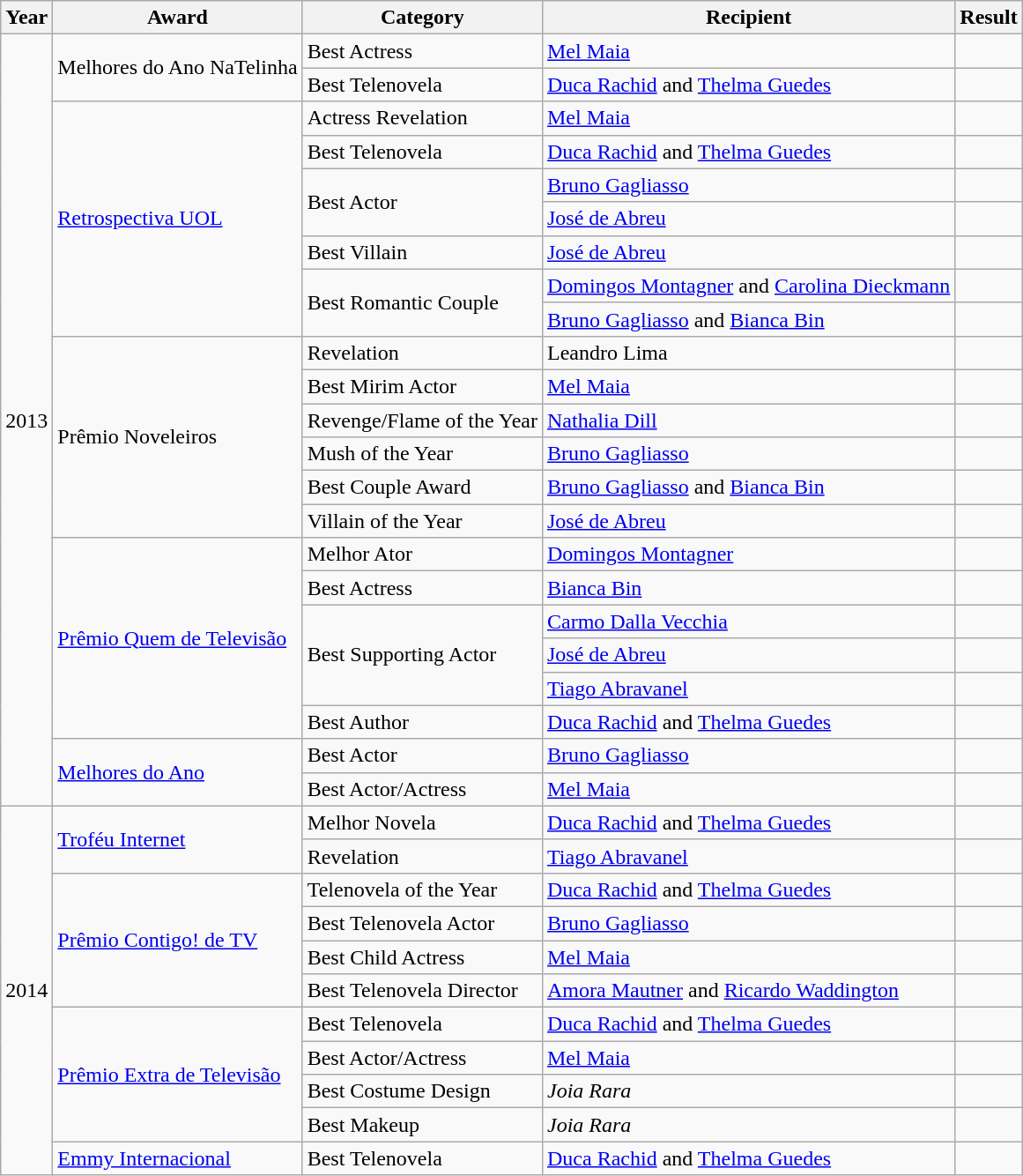<table class="wikitable">
<tr>
<th>Year</th>
<th>Award</th>
<th>Category</th>
<th>Recipient</th>
<th>Result</th>
</tr>
<tr>
<td rowspan=23>2013</td>
<td rowspan=2>Melhores do Ano NaTelinha</td>
<td>Best Actress</td>
<td><a href='#'>Mel Maia</a></td>
<td></td>
</tr>
<tr>
<td>Best Telenovela</td>
<td><a href='#'>Duca Rachid</a> and <a href='#'>Thelma Guedes</a></td>
<td></td>
</tr>
<tr>
<td rowspan=7><a href='#'>Retrospectiva UOL</a></td>
<td>Actress Revelation</td>
<td><a href='#'>Mel Maia</a></td>
<td></td>
</tr>
<tr>
<td>Best Telenovela</td>
<td><a href='#'>Duca Rachid</a> and <a href='#'>Thelma Guedes</a></td>
<td></td>
</tr>
<tr>
<td rowspan=2>Best Actor</td>
<td><a href='#'>Bruno Gagliasso</a></td>
<td></td>
</tr>
<tr>
<td><a href='#'>José de Abreu</a></td>
<td></td>
</tr>
<tr>
<td>Best Villain</td>
<td><a href='#'>José de Abreu</a></td>
<td></td>
</tr>
<tr>
<td rowspan=2>Best Romantic Couple</td>
<td><a href='#'>Domingos Montagner</a> and <a href='#'>Carolina Dieckmann</a></td>
<td></td>
</tr>
<tr>
<td><a href='#'>Bruno Gagliasso</a> and <a href='#'>Bianca Bin</a></td>
<td></td>
</tr>
<tr>
<td rowspan=6>Prêmio Noveleiros</td>
<td>Revelation</td>
<td>Leandro Lima</td>
<td></td>
</tr>
<tr>
<td>Best Mirim Actor</td>
<td><a href='#'>Mel Maia</a></td>
<td></td>
</tr>
<tr>
<td>Revenge/Flame of the Year</td>
<td><a href='#'>Nathalia Dill</a></td>
<td></td>
</tr>
<tr>
<td>Mush of the Year</td>
<td><a href='#'>Bruno Gagliasso</a></td>
<td></td>
</tr>
<tr>
<td>Best Couple Award</td>
<td><a href='#'>Bruno Gagliasso</a> and <a href='#'>Bianca Bin</a></td>
<td></td>
</tr>
<tr>
<td>Villain of the Year</td>
<td><a href='#'>José de Abreu</a></td>
<td></td>
</tr>
<tr>
<td rowspan=6><a href='#'>Prêmio Quem de Televisão</a></td>
<td>Melhor Ator</td>
<td><a href='#'>Domingos Montagner</a></td>
<td></td>
</tr>
<tr>
<td>Best Actress</td>
<td><a href='#'>Bianca Bin</a></td>
<td></td>
</tr>
<tr>
<td rowspan=3>Best Supporting Actor</td>
<td><a href='#'>Carmo Dalla Vecchia</a></td>
<td></td>
</tr>
<tr>
<td><a href='#'>José de Abreu</a></td>
<td></td>
</tr>
<tr>
<td><a href='#'>Tiago Abravanel</a></td>
<td></td>
</tr>
<tr>
<td>Best Author</td>
<td><a href='#'>Duca Rachid</a> and <a href='#'>Thelma Guedes</a></td>
<td></td>
</tr>
<tr>
<td rowspan=2><a href='#'>Melhores do Ano</a></td>
<td>Best Actor</td>
<td><a href='#'>Bruno Gagliasso</a></td>
<td></td>
</tr>
<tr>
<td>Best Actor/Actress</td>
<td><a href='#'>Mel Maia</a></td>
<td></td>
</tr>
<tr>
<td rowspan=11>2014</td>
<td rowspan=2><a href='#'>Troféu Internet</a></td>
<td>Melhor Novela</td>
<td><a href='#'>Duca Rachid</a> and <a href='#'>Thelma Guedes</a></td>
<td></td>
</tr>
<tr>
<td>Revelation</td>
<td><a href='#'>Tiago Abravanel</a></td>
<td></td>
</tr>
<tr>
<td rowspan=4><a href='#'>Prêmio Contigo! de TV</a></td>
<td>Telenovela of the Year</td>
<td><a href='#'>Duca Rachid</a> and <a href='#'>Thelma Guedes</a></td>
<td></td>
</tr>
<tr>
<td>Best Telenovela Actor</td>
<td><a href='#'>Bruno Gagliasso</a></td>
<td></td>
</tr>
<tr>
<td>Best Child Actress</td>
<td><a href='#'>Mel Maia</a></td>
<td></td>
</tr>
<tr>
<td>Best Telenovela Director</td>
<td><a href='#'>Amora Mautner</a> and <a href='#'>Ricardo Waddington</a></td>
<td></td>
</tr>
<tr>
<td rowspan=4><a href='#'>Prêmio Extra de Televisão</a></td>
<td>Best Telenovela</td>
<td><a href='#'>Duca Rachid</a> and <a href='#'>Thelma Guedes</a></td>
<td></td>
</tr>
<tr>
<td>Best Actor/Actress</td>
<td><a href='#'>Mel Maia</a></td>
<td></td>
</tr>
<tr>
<td>Best Costume Design</td>
<td><em>Joia Rara</em></td>
<td></td>
</tr>
<tr>
<td>Best Makeup</td>
<td><em>Joia Rara</em></td>
<td></td>
</tr>
<tr>
<td><a href='#'>Emmy Internacional</a></td>
<td>Best Telenovela</td>
<td><a href='#'>Duca Rachid</a> and <a href='#'>Thelma Guedes</a></td>
<td></td>
</tr>
</table>
